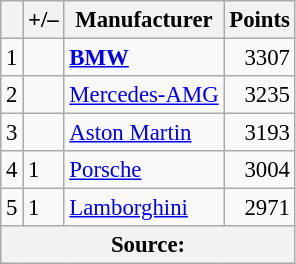<table class="wikitable" style="font-size: 95%;">
<tr>
<th scope="col"></th>
<th scope="col">+/–</th>
<th scope="col">Manufacturer</th>
<th scope="col">Points</th>
</tr>
<tr>
<td align=center>1</td>
<td align="left"></td>
<td><strong> <a href='#'>BMW</a></strong></td>
<td align=right>3307</td>
</tr>
<tr>
<td align=center>2</td>
<td align="left"></td>
<td> <a href='#'>Mercedes-AMG</a></td>
<td align=right>3235</td>
</tr>
<tr>
<td align=center>3</td>
<td align="left"></td>
<td> <a href='#'>Aston Martin</a></td>
<td align=right>3193</td>
</tr>
<tr>
<td align=center>4</td>
<td align="left"> 1</td>
<td> <a href='#'>Porsche</a></td>
<td align=right>3004</td>
</tr>
<tr>
<td align=center>5</td>
<td align="left"> 1</td>
<td> <a href='#'>Lamborghini</a></td>
<td align=right>2971</td>
</tr>
<tr>
<th colspan=5>Source:</th>
</tr>
</table>
